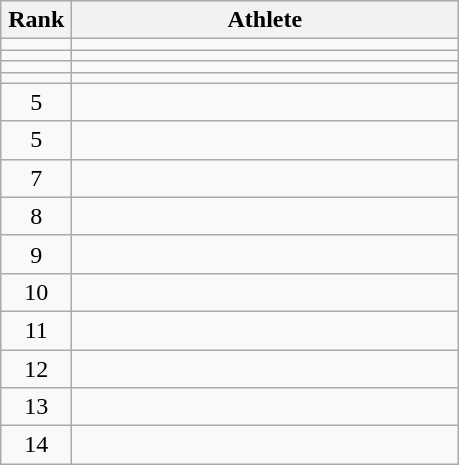<table class="wikitable" style="text-align: center;">
<tr>
<th width=40>Rank</th>
<th width=250>Athlete</th>
</tr>
<tr>
<td></td>
<td align="left"></td>
</tr>
<tr>
<td></td>
<td align="left"></td>
</tr>
<tr>
<td></td>
<td align="left"></td>
</tr>
<tr>
<td></td>
<td align="left"></td>
</tr>
<tr>
<td>5</td>
<td align="left"></td>
</tr>
<tr>
<td>5</td>
<td align="left"></td>
</tr>
<tr>
<td>7</td>
<td align="left"></td>
</tr>
<tr>
<td>8</td>
<td align="left"></td>
</tr>
<tr>
<td>9</td>
<td align="left"></td>
</tr>
<tr>
<td>10</td>
<td align="left"></td>
</tr>
<tr>
<td>11</td>
<td align="left"></td>
</tr>
<tr>
<td>12</td>
<td align="left"></td>
</tr>
<tr>
<td>13</td>
<td align="left"></td>
</tr>
<tr>
<td>14</td>
<td align="left"></td>
</tr>
</table>
